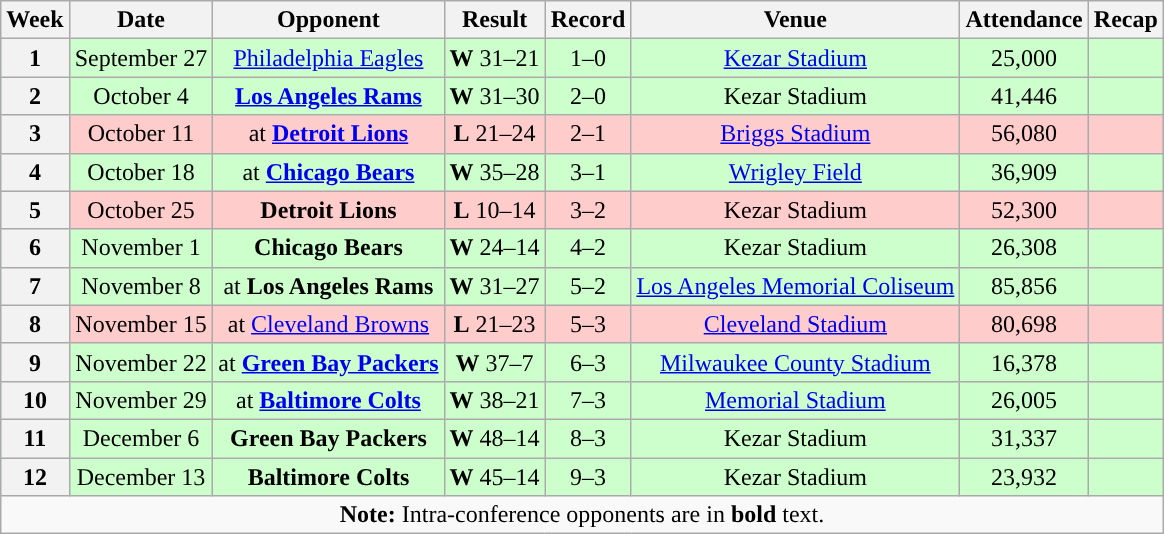<table class="wikitable" style="text-align:center">
<tr>
<th>Week</th>
<th>Date</th>
<th>Opponent</th>
<th>Result</th>
<th>Record</th>
<th>Venue</th>
<th>Attendance</th>
<th>Recap</th>
</tr>
<tr style="background:#cfc">
<th>1</th>
<td>September 27</td>
<td><a href='#'>Philadelphia Eagles</a></td>
<td><strong>W</strong> 31–21</td>
<td>1–0</td>
<td><a href='#'>Kezar Stadium</a></td>
<td>25,000</td>
<td></td>
</tr>
<tr style="background:#cfc">
<th>2</th>
<td>October 4</td>
<td><strong><a href='#'>Los Angeles Rams</a></strong></td>
<td><strong>W</strong> 31–30</td>
<td>2–0</td>
<td>Kezar Stadium</td>
<td>41,446</td>
<td></td>
</tr>
<tr style="background:#fcc">
<th>3</th>
<td>October 11</td>
<td>at <strong><a href='#'>Detroit Lions</a></strong></td>
<td><strong>L</strong> 21–24</td>
<td>2–1</td>
<td><a href='#'>Briggs Stadium</a></td>
<td>56,080</td>
<td></td>
</tr>
<tr style="background:#cfc">
<th>4</th>
<td>October 18</td>
<td>at <strong><a href='#'>Chicago Bears</a></strong></td>
<td><strong>W</strong> 35–28</td>
<td>3–1</td>
<td><a href='#'>Wrigley Field</a></td>
<td>36,909</td>
<td></td>
</tr>
<tr style="background:#fcc">
<th>5</th>
<td>October 25</td>
<td><strong>Detroit Lions</strong></td>
<td><strong>L</strong> 10–14</td>
<td>3–2</td>
<td>Kezar Stadium</td>
<td>52,300</td>
<td></td>
</tr>
<tr style="background:#cfc">
<th>6</th>
<td>November 1</td>
<td><strong>Chicago Bears</strong></td>
<td><strong>W</strong> 24–14</td>
<td>4–2</td>
<td>Kezar Stadium</td>
<td>26,308</td>
<td></td>
</tr>
<tr style="background:#cfc">
<th>7</th>
<td>November 8</td>
<td>at <strong>Los Angeles Rams</strong></td>
<td><strong>W</strong> 31–27</td>
<td>5–2</td>
<td><a href='#'>Los Angeles Memorial Coliseum</a></td>
<td>85,856</td>
<td></td>
</tr>
<tr style="background:#fcc">
<th>8</th>
<td>November 15</td>
<td>at <a href='#'>Cleveland Browns</a></td>
<td><strong>L</strong> 21–23</td>
<td>5–3</td>
<td><a href='#'>Cleveland Stadium</a></td>
<td>80,698</td>
<td></td>
</tr>
<tr style="background:#cfc">
<th>9</th>
<td>November 22</td>
<td>at <strong><a href='#'>Green Bay Packers</a></strong></td>
<td><strong>W</strong> 37–7</td>
<td>6–3</td>
<td><a href='#'>Milwaukee County Stadium</a></td>
<td>16,378</td>
<td></td>
</tr>
<tr style="background:#cfc">
<th>10</th>
<td>November 29</td>
<td>at <strong><a href='#'>Baltimore Colts</a></strong></td>
<td><strong>W</strong> 38–21</td>
<td>7–3</td>
<td><a href='#'>Memorial Stadium</a></td>
<td>26,005</td>
<td></td>
</tr>
<tr style="background:#cfc">
<th>11</th>
<td>December 6</td>
<td><strong>Green Bay Packers</strong></td>
<td><strong>W</strong> 48–14</td>
<td>8–3</td>
<td>Kezar Stadium</td>
<td>31,337</td>
<td></td>
</tr>
<tr style="background:#cfc">
<th>12</th>
<td>December 13</td>
<td><strong>Baltimore Colts</strong></td>
<td><strong>W</strong> 45–14</td>
<td>9–3</td>
<td>Kezar Stadium</td>
<td>23,932</td>
<td></td>
</tr>
<tr>
<td colspan="8"><strong>Note:</strong> Intra-conference opponents are in <strong>bold</strong> text.</td>
</tr>
</table>
